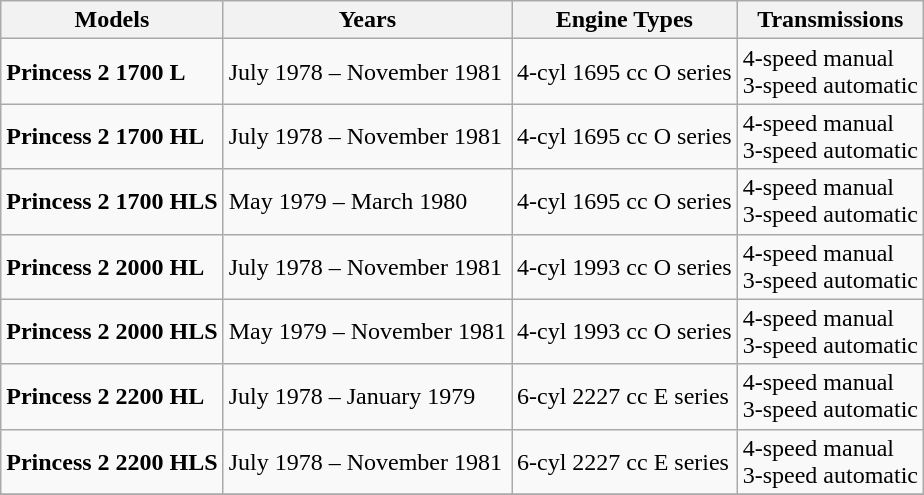<table class=wikitable align="center">
<tr>
<th>Models</th>
<th>Years</th>
<th>Engine Types</th>
<th>Transmissions</th>
</tr>
<tr>
<td><strong>Princess 2 1700 L</strong></td>
<td>July 1978 – November 1981</td>
<td>4-cyl 1695 cc O series</td>
<td>4-speed manual <br> 3-speed automatic</td>
</tr>
<tr>
<td><strong>Princess 2 1700 HL</strong></td>
<td>July 1978 – November 1981</td>
<td>4-cyl 1695 cc O series</td>
<td>4-speed manual <br> 3-speed automatic</td>
</tr>
<tr>
<td><strong>Princess 2 1700 HLS</strong></td>
<td>May 1979 – March 1980</td>
<td>4-cyl 1695 cc O series</td>
<td>4-speed manual <br> 3-speed automatic</td>
</tr>
<tr>
<td><strong>Princess 2 2000 HL</strong></td>
<td>July 1978 – November 1981</td>
<td>4-cyl 1993 cc O series</td>
<td>4-speed manual <br> 3-speed automatic</td>
</tr>
<tr>
<td><strong>Princess 2 2000 HLS</strong></td>
<td>May 1979 – November 1981</td>
<td>4-cyl 1993 cc O series</td>
<td>4-speed manual <br> 3-speed automatic</td>
</tr>
<tr>
<td><strong>Princess 2 2200 HL</strong></td>
<td>July 1978 – January 1979</td>
<td>6-cyl 2227 cc E series</td>
<td>4-speed manual <br> 3-speed automatic</td>
</tr>
<tr>
<td><strong>Princess 2 2200 HLS</strong></td>
<td>July 1978 – November 1981</td>
<td>6-cyl 2227 cc E series</td>
<td>4-speed manual <br> 3-speed automatic</td>
</tr>
<tr>
</tr>
</table>
